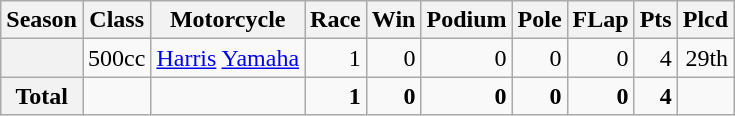<table class="wikitable" style="text-align:right">
<tr>
<th>Season</th>
<th>Class</th>
<th>Motorcycle</th>
<th>Race</th>
<th>Win</th>
<th>Podium</th>
<th>Pole</th>
<th>FLap</th>
<th>Pts</th>
<th>Plcd</th>
</tr>
<tr>
<th></th>
<td>500cc</td>
<td><a href='#'>Harris</a> <a href='#'>Yamaha</a></td>
<td>1</td>
<td>0</td>
<td>0</td>
<td>0</td>
<td>0</td>
<td>4</td>
<td>29th</td>
</tr>
<tr>
<th>Total</th>
<td></td>
<td></td>
<td><strong>1</strong></td>
<td><strong>0</strong></td>
<td><strong>0</strong></td>
<td><strong>0</strong></td>
<td><strong>0</strong></td>
<td><strong>4</strong></td>
<td></td>
</tr>
</table>
